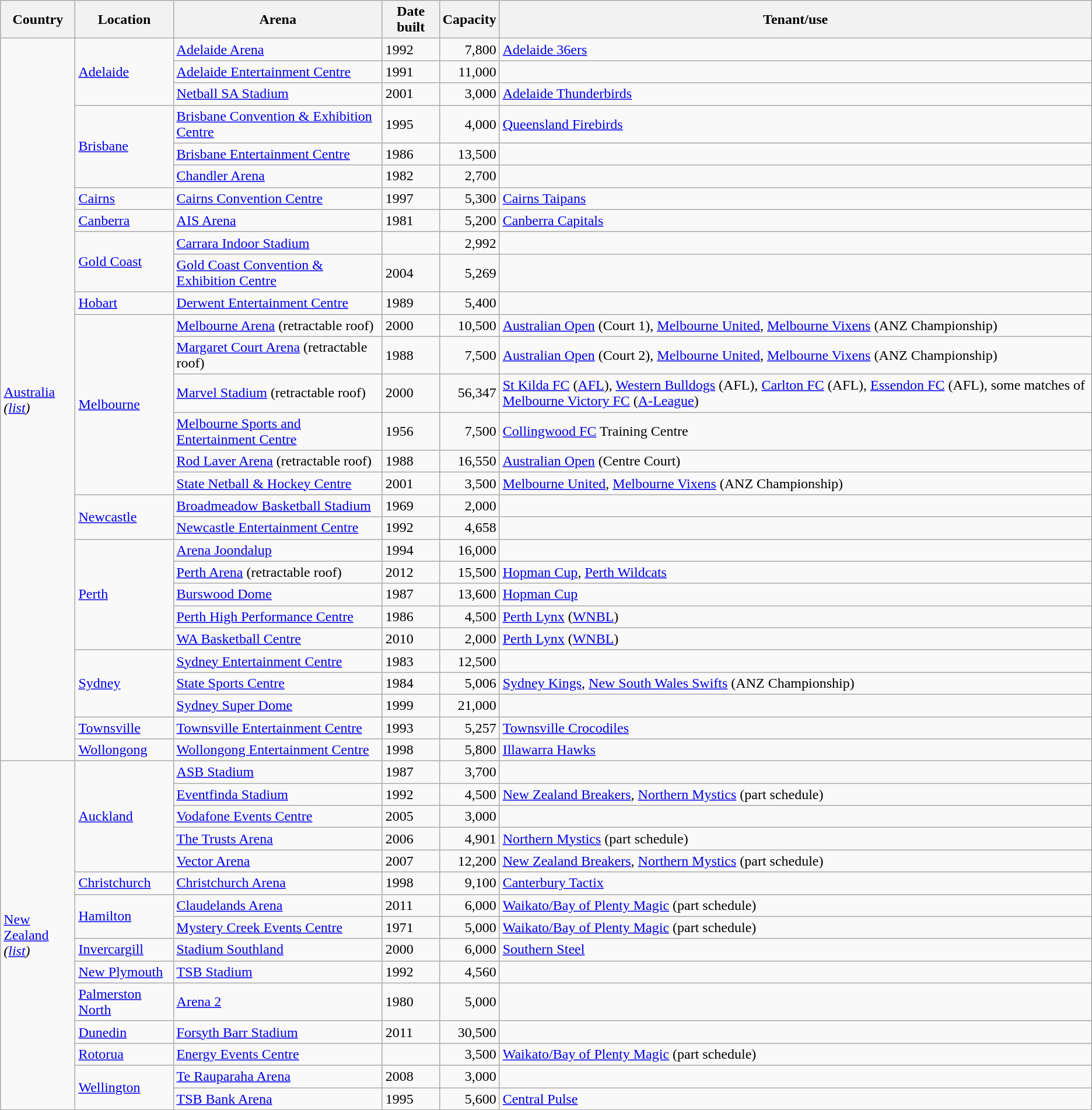<table class="wikitable sortable">
<tr>
<th>Country</th>
<th>Location</th>
<th>Arena</th>
<th>Date built</th>
<th>Capacity</th>
<th>Tenant/use</th>
</tr>
<tr>
<td rowspan=29><a href='#'>Australia</a><br><em>(<a href='#'>list</a>)</em></td>
<td rowspan=3><a href='#'>Adelaide</a></td>
<td><a href='#'>Adelaide Arena</a></td>
<td>1992</td>
<td align=right>7,800</td>
<td><a href='#'>Adelaide 36ers</a></td>
</tr>
<tr>
<td><a href='#'>Adelaide Entertainment Centre</a></td>
<td>1991</td>
<td align=right>11,000</td>
<td></td>
</tr>
<tr>
<td><a href='#'>Netball SA Stadium</a></td>
<td>2001</td>
<td align=right>3,000</td>
<td><a href='#'>Adelaide Thunderbirds</a></td>
</tr>
<tr>
<td rowspan=3><a href='#'>Brisbane</a></td>
<td><a href='#'>Brisbane Convention & Exhibition Centre</a></td>
<td>1995</td>
<td align=right>4,000</td>
<td><a href='#'>Queensland Firebirds</a></td>
</tr>
<tr>
<td><a href='#'>Brisbane Entertainment Centre</a></td>
<td>1986</td>
<td align=right>13,500</td>
<td></td>
</tr>
<tr>
<td><a href='#'>Chandler Arena</a></td>
<td>1982</td>
<td align=right>2,700</td>
<td></td>
</tr>
<tr>
<td><a href='#'>Cairns</a></td>
<td><a href='#'>Cairns Convention Centre</a></td>
<td>1997</td>
<td align=right>5,300</td>
<td><a href='#'>Cairns Taipans</a></td>
</tr>
<tr>
<td><a href='#'>Canberra</a></td>
<td><a href='#'>AIS Arena</a></td>
<td>1981</td>
<td align=right>5,200</td>
<td><a href='#'>Canberra Capitals</a></td>
</tr>
<tr>
<td rowspan=2><a href='#'>Gold Coast</a></td>
<td><a href='#'>Carrara Indoor Stadium</a></td>
<td></td>
<td align=right>2,992</td>
<td></td>
</tr>
<tr>
<td><a href='#'>Gold Coast Convention & Exhibition Centre</a></td>
<td>2004</td>
<td align=right>5,269</td>
<td></td>
</tr>
<tr>
<td><a href='#'>Hobart</a></td>
<td><a href='#'>Derwent Entertainment Centre</a></td>
<td>1989</td>
<td align=right>5,400</td>
<td></td>
</tr>
<tr>
<td rowspan=6><a href='#'>Melbourne</a></td>
<td><a href='#'>Melbourne Arena</a> (retractable roof)</td>
<td>2000</td>
<td align=right>10,500</td>
<td><a href='#'>Australian Open</a> (Court 1), <a href='#'>Melbourne United</a>, <a href='#'>Melbourne Vixens</a> (ANZ Championship)</td>
</tr>
<tr>
<td><a href='#'>Margaret Court Arena</a> (retractable roof)</td>
<td>1988</td>
<td align=right>7,500</td>
<td><a href='#'>Australian Open</a> (Court 2), <a href='#'>Melbourne United</a>, <a href='#'>Melbourne Vixens</a> (ANZ Championship)</td>
</tr>
<tr>
<td><a href='#'>Marvel Stadium</a> (retractable roof)</td>
<td>2000</td>
<td align=right>56,347</td>
<td><a href='#'>St Kilda FC</a> (<a href='#'>AFL</a>), <a href='#'>Western Bulldogs</a> (AFL), <a href='#'>Carlton FC</a> (AFL), <a href='#'>Essendon FC</a> (AFL), some matches of <a href='#'>Melbourne Victory FC</a> (<a href='#'>A-League</a>)</td>
</tr>
<tr>
<td><a href='#'>Melbourne Sports and Entertainment Centre</a></td>
<td>1956</td>
<td align=right>7,500</td>
<td><a href='#'>Collingwood FC</a> Training Centre</td>
</tr>
<tr>
<td><a href='#'>Rod Laver Arena</a> (retractable roof)</td>
<td>1988</td>
<td align=right>16,550</td>
<td><a href='#'>Australian Open</a> (Centre Court)</td>
</tr>
<tr>
<td><a href='#'>State Netball & Hockey Centre</a></td>
<td>2001</td>
<td align=right>3,500</td>
<td><a href='#'>Melbourne United</a>, <a href='#'>Melbourne Vixens</a> (ANZ Championship)</td>
</tr>
<tr>
<td rowspan=2><a href='#'>Newcastle</a></td>
<td><a href='#'>Broadmeadow Basketball Stadium</a></td>
<td>1969</td>
<td align=right>2,000</td>
<td></td>
</tr>
<tr>
<td><a href='#'>Newcastle Entertainment Centre</a></td>
<td>1992</td>
<td align=right>4,658</td>
<td></td>
</tr>
<tr>
<td rowspan=5><a href='#'>Perth</a></td>
<td><a href='#'>Arena Joondalup</a></td>
<td>1994</td>
<td align=right>16,000</td>
<td></td>
</tr>
<tr>
<td><a href='#'>Perth Arena</a> (retractable roof)</td>
<td>2012<br></td>
<td align=right>15,500</td>
<td><a href='#'>Hopman Cup</a>, <a href='#'>Perth Wildcats</a></td>
</tr>
<tr>
<td><a href='#'>Burswood Dome</a></td>
<td>1987</td>
<td align=right>13,600</td>
<td><a href='#'>Hopman Cup</a></td>
</tr>
<tr>
<td><a href='#'>Perth High Performance Centre</a></td>
<td>1986</td>
<td align=right>4,500</td>
<td><a href='#'>Perth Lynx</a> (<a href='#'>WNBL</a>)</td>
</tr>
<tr>
<td><a href='#'>WA Basketball Centre</a></td>
<td>2010</td>
<td align=right>2,000</td>
<td><a href='#'>Perth Lynx</a> (<a href='#'>WNBL</a>)</td>
</tr>
<tr>
<td rowspan=3><a href='#'>Sydney</a></td>
<td><a href='#'>Sydney Entertainment Centre</a></td>
<td>1983</td>
<td align=right>12,500</td>
<td></td>
</tr>
<tr>
<td><a href='#'>State Sports Centre</a></td>
<td>1984</td>
<td align=right>5,006</td>
<td><a href='#'>Sydney Kings</a>, <a href='#'>New South Wales Swifts</a> (ANZ Championship)</td>
</tr>
<tr>
<td><a href='#'>Sydney Super Dome</a></td>
<td>1999</td>
<td align=right>21,000</td>
<td></td>
</tr>
<tr>
<td rowspan=1><a href='#'>Townsville</a></td>
<td><a href='#'>Townsville Entertainment Centre</a></td>
<td>1993</td>
<td align=right>5,257</td>
<td><a href='#'>Townsville Crocodiles</a></td>
</tr>
<tr>
<td rowspan=1><a href='#'>Wollongong</a></td>
<td><a href='#'>Wollongong Entertainment Centre</a></td>
<td>1998</td>
<td align=right>5,800</td>
<td><a href='#'>Illawarra Hawks</a></td>
</tr>
<tr>
<td rowspan=15><a href='#'>New Zealand</a> <br><em>(<a href='#'>list</a>)</em></td>
<td rowspan=5><a href='#'>Auckland</a></td>
<td><a href='#'>ASB Stadium</a></td>
<td>1987</td>
<td align=right>3,700</td>
<td></td>
</tr>
<tr>
<td><a href='#'>Eventfinda Stadium</a></td>
<td>1992</td>
<td align=right>4,500</td>
<td><a href='#'>New Zealand Breakers</a>, <a href='#'>Northern Mystics</a> (part schedule)</td>
</tr>
<tr>
<td><a href='#'>Vodafone Events Centre</a></td>
<td>2005</td>
<td align=right>3,000</td>
<td></td>
</tr>
<tr>
<td><a href='#'>The Trusts Arena</a></td>
<td>2006</td>
<td align=right>4,901</td>
<td><a href='#'>Northern Mystics</a> (part schedule)</td>
</tr>
<tr>
<td><a href='#'>Vector Arena</a></td>
<td>2007</td>
<td align=right>12,200</td>
<td><a href='#'>New Zealand Breakers</a>, <a href='#'>Northern Mystics</a> (part schedule)</td>
</tr>
<tr>
<td><a href='#'>Christchurch</a></td>
<td><a href='#'>Christchurch Arena</a></td>
<td>1998</td>
<td align=right>9,100</td>
<td><a href='#'>Canterbury Tactix</a></td>
</tr>
<tr>
<td rowspan=2><a href='#'>Hamilton</a></td>
<td><a href='#'>Claudelands Arena</a></td>
<td>2011</td>
<td align=right>6,000</td>
<td><a href='#'>Waikato/Bay of Plenty Magic</a> (part schedule)</td>
</tr>
<tr>
<td><a href='#'>Mystery Creek Events Centre</a></td>
<td>1971</td>
<td align=right>5,000</td>
<td><a href='#'>Waikato/Bay of Plenty Magic</a> (part schedule)</td>
</tr>
<tr>
<td><a href='#'>Invercargill</a></td>
<td><a href='#'>Stadium Southland</a></td>
<td>2000</td>
<td align=right>6,000</td>
<td><a href='#'>Southern Steel</a></td>
</tr>
<tr>
<td><a href='#'>New Plymouth</a></td>
<td><a href='#'>TSB Stadium</a></td>
<td>1992</td>
<td align=right>4,560</td>
<td></td>
</tr>
<tr>
<td><a href='#'>Palmerston North</a></td>
<td><a href='#'>Arena 2</a></td>
<td>1980</td>
<td align=right>5,000</td>
<td></td>
</tr>
<tr>
<td><a href='#'>Dunedin</a></td>
<td><a href='#'>Forsyth Barr Stadium</a></td>
<td>2011</td>
<td align=right>30,500</td>
<td></td>
</tr>
<tr>
<td><a href='#'>Rotorua</a></td>
<td><a href='#'>Energy Events Centre</a></td>
<td></td>
<td align=right>3,500</td>
<td><a href='#'>Waikato/Bay of Plenty Magic</a> (part schedule)</td>
</tr>
<tr>
<td rowspan=2><a href='#'>Wellington</a></td>
<td><a href='#'>Te Rauparaha Arena</a></td>
<td>2008</td>
<td align=right>3,000</td>
<td></td>
</tr>
<tr>
<td><a href='#'>TSB Bank Arena</a></td>
<td>1995</td>
<td align=right>5,600</td>
<td><a href='#'>Central Pulse</a></td>
</tr>
</table>
